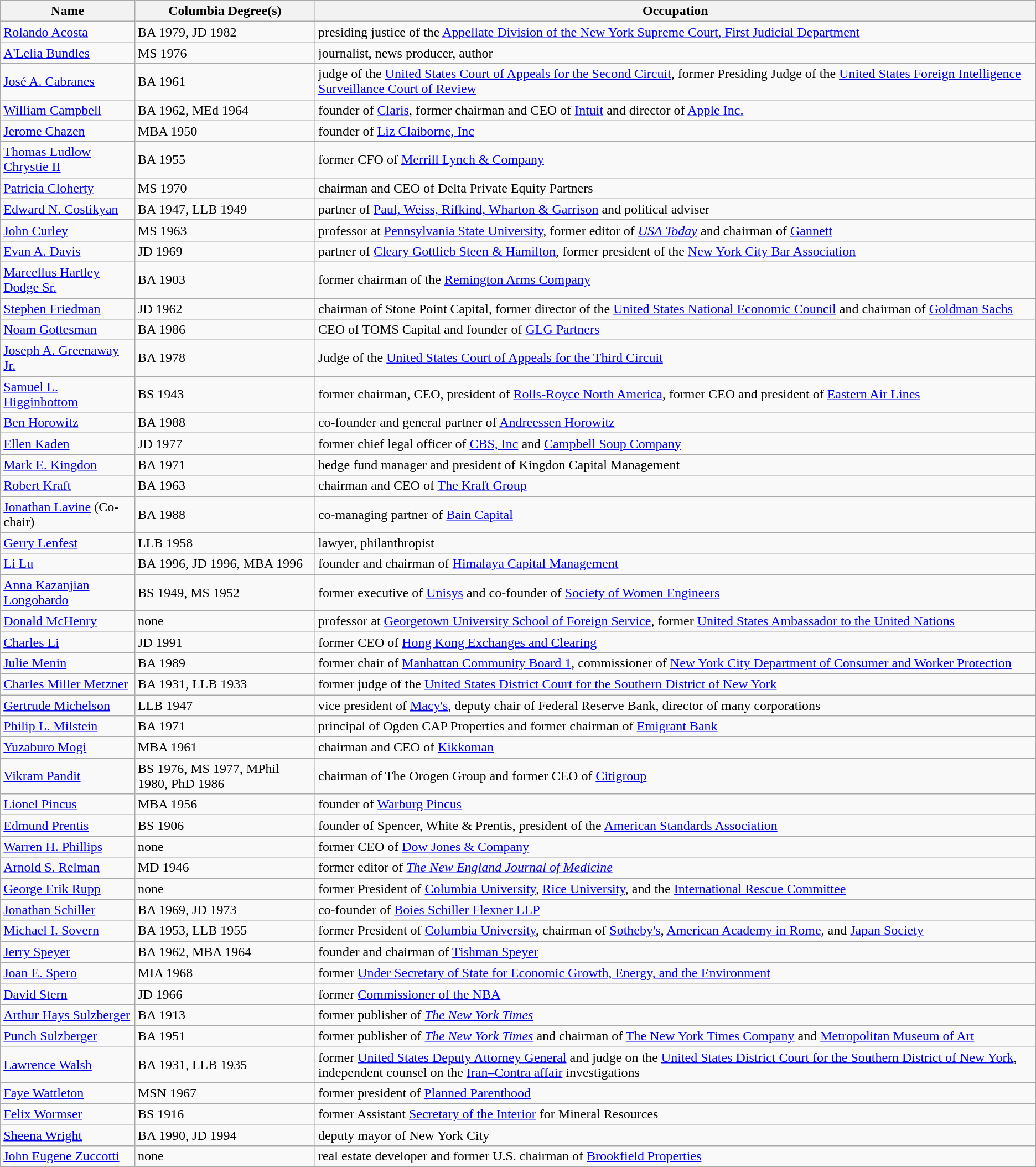<table class="wikitable">
<tr>
<th>Name</th>
<th>Columbia Degree(s)</th>
<th>Occupation</th>
</tr>
<tr>
<td><a href='#'>Rolando Acosta</a></td>
<td>BA 1979, JD 1982</td>
<td>presiding justice of the <a href='#'>Appellate Division of the New York Supreme Court, First Judicial Department</a></td>
</tr>
<tr>
<td><a href='#'>A'Lelia Bundles</a></td>
<td>MS 1976</td>
<td>journalist, news producer, author</td>
</tr>
<tr>
<td><a href='#'>José A. Cabranes</a></td>
<td>BA 1961</td>
<td>judge of the <a href='#'>United States Court of Appeals for the Second Circuit</a>, former Presiding Judge of the <a href='#'>United States Foreign Intelligence Surveillance Court of Review</a></td>
</tr>
<tr>
<td><a href='#'>William Campbell</a></td>
<td>BA 1962, MEd 1964</td>
<td>founder of <a href='#'>Claris</a>, former chairman and CEO of <a href='#'>Intuit</a> and director of <a href='#'>Apple Inc.</a></td>
</tr>
<tr>
<td><a href='#'>Jerome Chazen</a></td>
<td>MBA 1950</td>
<td>founder of <a href='#'>Liz Claiborne, Inc</a></td>
</tr>
<tr>
<td><a href='#'>Thomas Ludlow Chrystie II</a></td>
<td>BA 1955</td>
<td>former CFO of <a href='#'>Merrill Lynch & Company</a></td>
</tr>
<tr>
<td><a href='#'>Patricia Cloherty</a></td>
<td>MS 1970</td>
<td>chairman and CEO of Delta Private Equity Partners</td>
</tr>
<tr>
<td><a href='#'>Edward N. Costikyan</a></td>
<td>BA 1947, LLB 1949</td>
<td>partner of <a href='#'>Paul, Weiss, Rifkind, Wharton & Garrison</a> and political adviser</td>
</tr>
<tr>
<td><a href='#'>John Curley</a></td>
<td>MS 1963</td>
<td>professor at <a href='#'>Pennsylvania State University</a>, former editor of <em><a href='#'>USA Today</a></em> and chairman of <a href='#'>Gannett</a></td>
</tr>
<tr>
<td><a href='#'>Evan A. Davis</a></td>
<td>JD 1969</td>
<td>partner of <a href='#'>Cleary Gottlieb Steen & Hamilton</a>, former president of the <a href='#'>New York City Bar Association</a></td>
</tr>
<tr>
<td><a href='#'>Marcellus Hartley Dodge Sr.</a></td>
<td>BA 1903</td>
<td>former chairman of the <a href='#'>Remington Arms Company</a></td>
</tr>
<tr>
<td><a href='#'>Stephen Friedman</a></td>
<td>JD 1962</td>
<td>chairman of Stone Point Capital, former director of the <a href='#'>United States National Economic Council</a> and chairman of <a href='#'>Goldman Sachs</a></td>
</tr>
<tr>
<td><a href='#'>Noam Gottesman</a></td>
<td>BA 1986</td>
<td>CEO of TOMS Capital and founder of <a href='#'>GLG Partners</a></td>
</tr>
<tr>
<td><a href='#'>Joseph A. Greenaway Jr.</a></td>
<td>BA 1978</td>
<td>Judge of the <a href='#'>United States Court of Appeals for the Third Circuit</a></td>
</tr>
<tr>
<td><a href='#'>Samuel L. Higginbottom</a></td>
<td>BS 1943</td>
<td>former chairman, CEO, president of <a href='#'>Rolls-Royce North America</a>, former CEO and president of <a href='#'>Eastern Air Lines</a></td>
</tr>
<tr>
<td><a href='#'>Ben Horowitz</a></td>
<td>BA 1988</td>
<td>co-founder and general partner of <a href='#'>Andreessen Horowitz</a></td>
</tr>
<tr>
<td><a href='#'>Ellen Kaden</a></td>
<td>JD 1977</td>
<td>former chief legal officer of <a href='#'>CBS, Inc</a> and <a href='#'>Campbell Soup Company</a></td>
</tr>
<tr>
<td><a href='#'>Mark E. Kingdon</a></td>
<td>BA 1971</td>
<td>hedge fund manager and president of Kingdon Capital Management</td>
</tr>
<tr>
<td><a href='#'>Robert Kraft</a></td>
<td>BA 1963</td>
<td>chairman and CEO of <a href='#'>The Kraft Group</a></td>
</tr>
<tr>
<td><a href='#'>Jonathan Lavine</a> (Co-chair)</td>
<td>BA 1988</td>
<td>co-managing partner of <a href='#'>Bain Capital</a></td>
</tr>
<tr>
<td><a href='#'>Gerry Lenfest</a></td>
<td>LLB 1958</td>
<td>lawyer, philanthropist</td>
</tr>
<tr>
<td><a href='#'>Li Lu</a></td>
<td>BA 1996, JD 1996, MBA 1996</td>
<td>founder and chairman of <a href='#'>Himalaya Capital Management</a></td>
</tr>
<tr>
<td><a href='#'>Anna Kazanjian Longobardo</a></td>
<td>BS 1949, MS 1952</td>
<td>former executive of <a href='#'>Unisys</a> and co-founder of <a href='#'>Society of Women Engineers</a></td>
</tr>
<tr>
<td><a href='#'>Donald McHenry</a></td>
<td>none</td>
<td>professor at <a href='#'>Georgetown University School of Foreign Service</a>, former <a href='#'>United States Ambassador to the United Nations</a></td>
</tr>
<tr>
<td><a href='#'>Charles Li</a></td>
<td>JD 1991</td>
<td>former CEO of <a href='#'>Hong Kong Exchanges and Clearing</a></td>
</tr>
<tr>
<td><a href='#'>Julie Menin</a></td>
<td>BA 1989</td>
<td>former chair of <a href='#'>Manhattan Community Board 1</a>, commissioner of <a href='#'>New York City Department of Consumer and Worker Protection</a></td>
</tr>
<tr>
<td><a href='#'>Charles Miller Metzner</a></td>
<td>BA 1931, LLB 1933</td>
<td>former judge of the <a href='#'>United States District Court for the Southern District of New York</a></td>
</tr>
<tr>
<td><a href='#'>Gertrude Michelson</a></td>
<td>LLB 1947</td>
<td>vice president of <a href='#'>Macy's</a>, deputy chair of Federal Reserve Bank, director of many corporations</td>
</tr>
<tr>
<td><a href='#'>Philip L. Milstein</a></td>
<td>BA 1971</td>
<td>principal of Ogden CAP Properties and former chairman of <a href='#'>Emigrant Bank</a></td>
</tr>
<tr>
<td><a href='#'>Yuzaburo Mogi</a></td>
<td>MBA 1961</td>
<td>chairman and CEO of <a href='#'>Kikkoman</a></td>
</tr>
<tr>
<td><a href='#'>Vikram Pandit</a></td>
<td>BS 1976, MS 1977, MPhil 1980, PhD 1986</td>
<td>chairman of The Orogen Group and former CEO of <a href='#'>Citigroup</a></td>
</tr>
<tr>
<td><a href='#'>Lionel Pincus</a></td>
<td>MBA 1956</td>
<td>founder of <a href='#'>Warburg Pincus</a></td>
</tr>
<tr>
<td><a href='#'>Edmund Prentis</a></td>
<td>BS 1906</td>
<td>founder of Spencer, White & Prentis, president of the <a href='#'>American Standards Association</a></td>
</tr>
<tr>
<td><a href='#'>Warren H. Phillips</a></td>
<td>none</td>
<td>former CEO of <a href='#'>Dow Jones & Company</a></td>
</tr>
<tr>
<td><a href='#'>Arnold S. Relman</a></td>
<td>MD 1946</td>
<td>former editor of <em><a href='#'>The New England Journal of Medicine</a></em></td>
</tr>
<tr>
<td><a href='#'>George Erik Rupp</a></td>
<td>none</td>
<td>former President of <a href='#'>Columbia University</a>, <a href='#'>Rice University</a>, and the <a href='#'>International Rescue Committee</a></td>
</tr>
<tr>
<td><a href='#'>Jonathan Schiller</a></td>
<td>BA 1969, JD 1973</td>
<td>co-founder of <a href='#'>Boies Schiller Flexner LLP</a></td>
</tr>
<tr>
<td><a href='#'>Michael I. Sovern</a></td>
<td>BA 1953, LLB 1955</td>
<td>former President of <a href='#'>Columbia University</a>, chairman of <a href='#'>Sotheby's</a>, <a href='#'>American Academy in Rome</a>, and <a href='#'>Japan Society</a></td>
</tr>
<tr>
<td><a href='#'>Jerry Speyer</a></td>
<td>BA 1962, MBA 1964</td>
<td>founder and chairman of <a href='#'>Tishman Speyer</a></td>
</tr>
<tr>
<td><a href='#'>Joan E. Spero</a></td>
<td>MIA 1968</td>
<td>former <a href='#'>Under Secretary of State for Economic Growth, Energy, and the Environment</a></td>
</tr>
<tr>
<td><a href='#'>David Stern</a></td>
<td>JD 1966</td>
<td>former <a href='#'>Commissioner of the NBA</a></td>
</tr>
<tr>
<td><a href='#'>Arthur Hays Sulzberger</a></td>
<td>BA 1913</td>
<td>former publisher of <em><a href='#'>The New York Times</a></em></td>
</tr>
<tr>
<td><a href='#'>Punch Sulzberger</a></td>
<td>BA 1951</td>
<td>former publisher of <em><a href='#'>The New York Times</a></em> and chairman of <a href='#'>The New York Times Company</a> and <a href='#'>Metropolitan Museum of Art</a></td>
</tr>
<tr>
<td><a href='#'>Lawrence Walsh</a></td>
<td>BA 1931, LLB 1935</td>
<td>former <a href='#'>United States Deputy Attorney General</a> and judge on the <a href='#'>United States District Court for the Southern District of New York</a>, independent counsel on the <a href='#'>Iran–Contra affair</a> investigations</td>
</tr>
<tr>
<td><a href='#'>Faye Wattleton</a></td>
<td>MSN 1967</td>
<td>former president of <a href='#'>Planned Parenthood</a></td>
</tr>
<tr>
<td><a href='#'>Felix Wormser</a></td>
<td>BS 1916</td>
<td>former Assistant <a href='#'>Secretary of the Interior</a> for Mineral Resources</td>
</tr>
<tr>
<td><a href='#'>Sheena Wright</a></td>
<td>BA 1990, JD 1994</td>
<td>deputy mayor of New York City</td>
</tr>
<tr>
<td><a href='#'>John Eugene Zuccotti</a></td>
<td>none</td>
<td>real estate developer and former U.S. chairman of <a href='#'>Brookfield Properties</a></td>
</tr>
</table>
